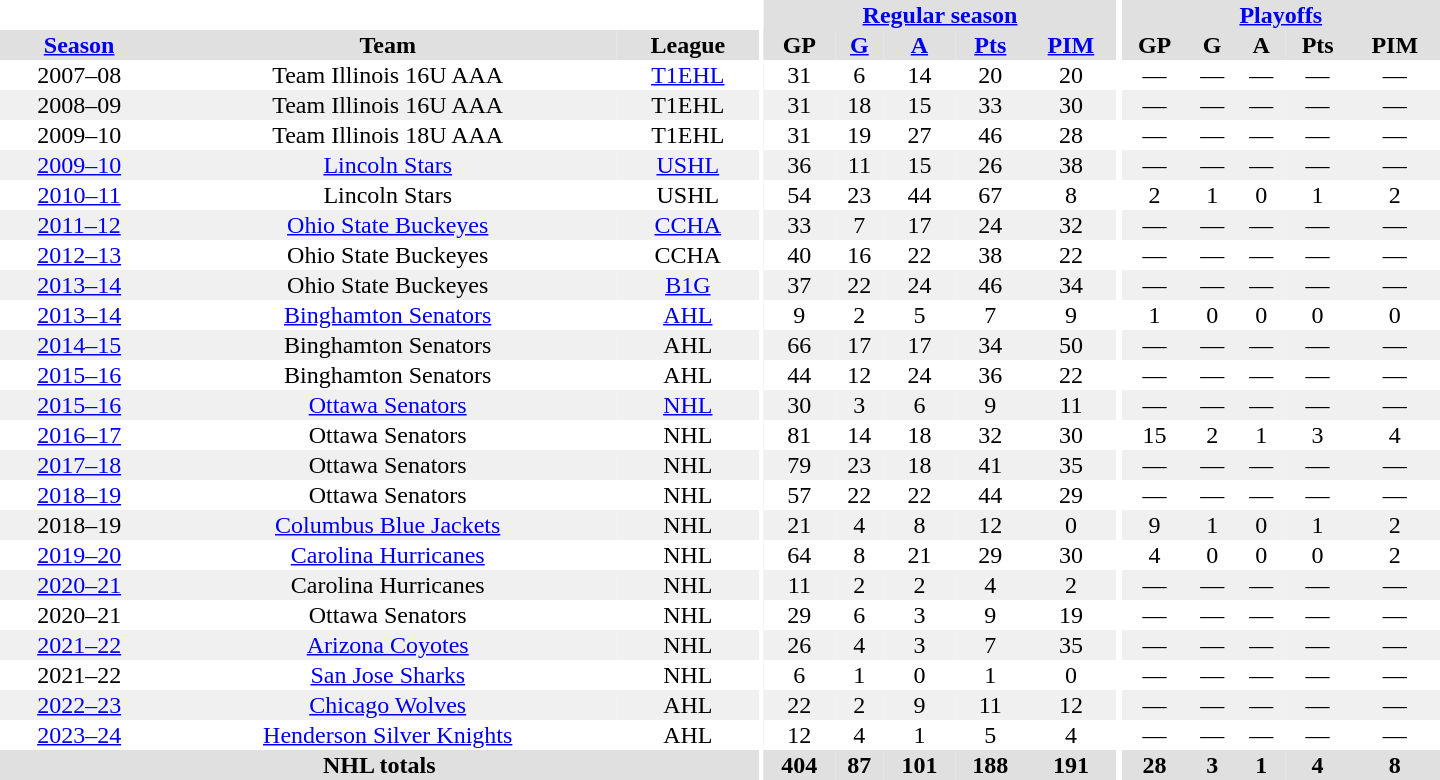<table border="0" cellpadding="1" cellspacing="0" style="text-align:center; width:60em">
<tr bgcolor="#e0e0e0">
<th colspan="3" bgcolor="#ffffff"></th>
<th rowspan="100" bgcolor="#ffffff"></th>
<th colspan="5"><a href='#'>Regular season</a></th>
<th rowspan="100" bgcolor="#ffffff"></th>
<th colspan="5"><a href='#'>Playoffs</a></th>
</tr>
<tr bgcolor="#e0e0e0">
<th><a href='#'>Season</a></th>
<th>Team</th>
<th>League</th>
<th>GP</th>
<th><a href='#'>G</a></th>
<th><a href='#'>A</a></th>
<th><a href='#'>Pts</a></th>
<th><a href='#'>PIM</a></th>
<th>GP</th>
<th>G</th>
<th>A</th>
<th>Pts</th>
<th>PIM</th>
</tr>
<tr>
<td>2007–08</td>
<td>Team Illinois 16U AAA</td>
<td><a href='#'>T1EHL</a></td>
<td>31</td>
<td>6</td>
<td>14</td>
<td>20</td>
<td>20</td>
<td>—</td>
<td>—</td>
<td>—</td>
<td>—</td>
<td>—</td>
</tr>
<tr bgcolor="#f0f0f0">
<td>2008–09</td>
<td>Team Illinois 16U AAA</td>
<td>T1EHL</td>
<td>31</td>
<td>18</td>
<td>15</td>
<td>33</td>
<td>30</td>
<td>—</td>
<td>—</td>
<td>—</td>
<td>—</td>
<td>—</td>
</tr>
<tr>
<td>2009–10</td>
<td>Team Illinois 18U AAA</td>
<td>T1EHL</td>
<td>31</td>
<td>19</td>
<td>27</td>
<td>46</td>
<td>28</td>
<td>—</td>
<td>—</td>
<td>—</td>
<td>—</td>
<td>—</td>
</tr>
<tr bgcolor="#f0f0f0">
<td><a href='#'>2009–10</a></td>
<td><a href='#'>Lincoln Stars</a></td>
<td><a href='#'>USHL</a></td>
<td>36</td>
<td>11</td>
<td>15</td>
<td>26</td>
<td>38</td>
<td>—</td>
<td>—</td>
<td>—</td>
<td>—</td>
<td>—</td>
</tr>
<tr>
<td><a href='#'>2010–11</a></td>
<td>Lincoln Stars</td>
<td>USHL</td>
<td>54</td>
<td>23</td>
<td>44</td>
<td>67</td>
<td>8</td>
<td>2</td>
<td>1</td>
<td>0</td>
<td>1</td>
<td>2</td>
</tr>
<tr bgcolor="#f0f0f0">
<td><a href='#'>2011–12</a></td>
<td><a href='#'>Ohio State Buckeyes</a></td>
<td><a href='#'>CCHA</a></td>
<td>33</td>
<td>7</td>
<td>17</td>
<td>24</td>
<td>32</td>
<td>—</td>
<td>—</td>
<td>—</td>
<td>—</td>
<td>—</td>
</tr>
<tr>
<td><a href='#'>2012–13</a></td>
<td>Ohio State Buckeyes</td>
<td>CCHA</td>
<td>40</td>
<td>16</td>
<td>22</td>
<td>38</td>
<td>22</td>
<td>—</td>
<td>—</td>
<td>—</td>
<td>—</td>
<td>—</td>
</tr>
<tr bgcolor="#f0f0f0">
<td><a href='#'>2013–14</a></td>
<td>Ohio State Buckeyes</td>
<td><a href='#'>B1G</a></td>
<td>37</td>
<td>22</td>
<td>24</td>
<td>46</td>
<td>34</td>
<td>—</td>
<td>—</td>
<td>—</td>
<td>—</td>
<td>—</td>
</tr>
<tr>
<td><a href='#'>2013–14</a></td>
<td><a href='#'>Binghamton Senators</a></td>
<td><a href='#'>AHL</a></td>
<td>9</td>
<td>2</td>
<td>5</td>
<td>7</td>
<td>9</td>
<td>1</td>
<td>0</td>
<td>0</td>
<td>0</td>
<td>0</td>
</tr>
<tr bgcolor="#f0f0f0">
<td><a href='#'>2014–15</a></td>
<td>Binghamton Senators</td>
<td>AHL</td>
<td>66</td>
<td>17</td>
<td>17</td>
<td>34</td>
<td>50</td>
<td>—</td>
<td>—</td>
<td>—</td>
<td>—</td>
<td>—</td>
</tr>
<tr>
<td><a href='#'>2015–16</a></td>
<td>Binghamton Senators</td>
<td>AHL</td>
<td>44</td>
<td>12</td>
<td>24</td>
<td>36</td>
<td>22</td>
<td>—</td>
<td>—</td>
<td>—</td>
<td>—</td>
<td>—</td>
</tr>
<tr bgcolor="#f0f0f0">
<td><a href='#'>2015–16</a></td>
<td><a href='#'>Ottawa Senators</a></td>
<td><a href='#'>NHL</a></td>
<td>30</td>
<td>3</td>
<td>6</td>
<td>9</td>
<td>11</td>
<td>—</td>
<td>—</td>
<td>—</td>
<td>—</td>
<td>—</td>
</tr>
<tr>
<td><a href='#'>2016–17</a></td>
<td>Ottawa Senators</td>
<td>NHL</td>
<td>81</td>
<td>14</td>
<td>18</td>
<td>32</td>
<td>30</td>
<td>15</td>
<td>2</td>
<td>1</td>
<td>3</td>
<td>4</td>
</tr>
<tr bgcolor="#f0f0f0">
<td><a href='#'>2017–18</a></td>
<td>Ottawa Senators</td>
<td>NHL</td>
<td>79</td>
<td>23</td>
<td>18</td>
<td>41</td>
<td>35</td>
<td>—</td>
<td>—</td>
<td>—</td>
<td>—</td>
<td>—</td>
</tr>
<tr>
<td><a href='#'>2018–19</a></td>
<td>Ottawa Senators</td>
<td>NHL</td>
<td>57</td>
<td>22</td>
<td>22</td>
<td>44</td>
<td>29</td>
<td>—</td>
<td>—</td>
<td>—</td>
<td>—</td>
<td>—</td>
</tr>
<tr bgcolor="#f0f0f0">
<td>2018–19</td>
<td><a href='#'>Columbus Blue Jackets</a></td>
<td>NHL</td>
<td>21</td>
<td>4</td>
<td>8</td>
<td>12</td>
<td>0</td>
<td>9</td>
<td>1</td>
<td>0</td>
<td>1</td>
<td>2</td>
</tr>
<tr>
<td><a href='#'>2019–20</a></td>
<td><a href='#'>Carolina Hurricanes</a></td>
<td>NHL</td>
<td>64</td>
<td>8</td>
<td>21</td>
<td>29</td>
<td>30</td>
<td>4</td>
<td>0</td>
<td>0</td>
<td>0</td>
<td>2</td>
</tr>
<tr bgcolor="#f0f0f0">
<td><a href='#'>2020–21</a></td>
<td>Carolina Hurricanes</td>
<td>NHL</td>
<td>11</td>
<td>2</td>
<td>2</td>
<td>4</td>
<td>2</td>
<td>—</td>
<td>—</td>
<td>—</td>
<td>—</td>
<td>—</td>
</tr>
<tr>
<td>2020–21</td>
<td>Ottawa Senators</td>
<td>NHL</td>
<td>29</td>
<td>6</td>
<td>3</td>
<td>9</td>
<td>19</td>
<td>—</td>
<td>—</td>
<td>—</td>
<td>—</td>
<td>—</td>
</tr>
<tr bgcolor="#f0f0f0">
<td><a href='#'>2021–22</a></td>
<td><a href='#'>Arizona Coyotes</a></td>
<td>NHL</td>
<td>26</td>
<td>4</td>
<td>3</td>
<td>7</td>
<td>35</td>
<td>—</td>
<td>—</td>
<td>—</td>
<td>—</td>
<td>—</td>
</tr>
<tr>
<td>2021–22</td>
<td><a href='#'>San Jose Sharks</a></td>
<td>NHL</td>
<td>6</td>
<td>1</td>
<td>0</td>
<td>1</td>
<td>0</td>
<td>—</td>
<td>—</td>
<td>—</td>
<td>—</td>
<td>—</td>
</tr>
<tr bgcolor="#f0f0f0">
<td><a href='#'>2022–23</a></td>
<td><a href='#'>Chicago Wolves</a></td>
<td>AHL</td>
<td>22</td>
<td>2</td>
<td>9</td>
<td>11</td>
<td>12</td>
<td>—</td>
<td>—</td>
<td>—</td>
<td>—</td>
<td>—</td>
</tr>
<tr>
<td><a href='#'>2023–24</a></td>
<td><a href='#'>Henderson Silver Knights</a></td>
<td>AHL</td>
<td>12</td>
<td>4</td>
<td>1</td>
<td>5</td>
<td>4</td>
<td>—</td>
<td>—</td>
<td>—</td>
<td>—</td>
<td>—</td>
</tr>
<tr bgcolor="#e0e0e0">
<th colspan="3">NHL totals</th>
<th>404</th>
<th>87</th>
<th>101</th>
<th>188</th>
<th>191</th>
<th>28</th>
<th>3</th>
<th>1</th>
<th>4</th>
<th>8</th>
</tr>
</table>
